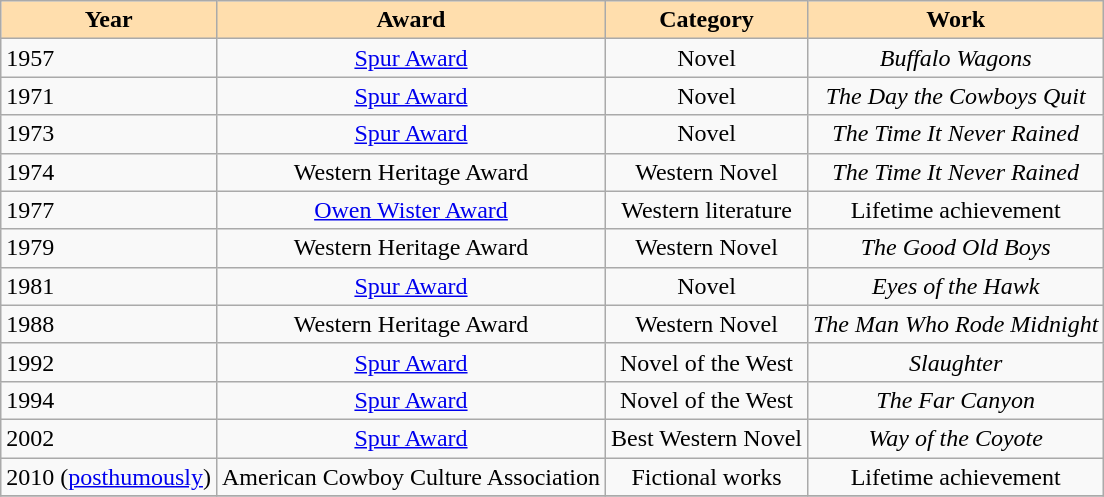<table class="wikitable">
<tr>
<th align="center" style="background:#ffdead">Year</th>
<th align="center" style="background:#ffdead">Award</th>
<th align="center" style="background:#ffdead">Category</th>
<th align="center" style="background:#ffdead">Work</th>
</tr>
<tr>
<td>1957</td>
<td align="center"><a href='#'>Spur Award</a></td>
<td align="center">Novel</td>
<td align="center"><em>Buffalo Wagons</em></td>
</tr>
<tr>
<td>1971</td>
<td align="center"><a href='#'>Spur Award</a></td>
<td align="center">Novel</td>
<td align="center"><em>The Day the Cowboys Quit</em></td>
</tr>
<tr>
<td>1973</td>
<td align="center"><a href='#'>Spur Award</a></td>
<td align="center">Novel</td>
<td align="center"><em>The Time It Never Rained</em></td>
</tr>
<tr>
<td>1974</td>
<td align="center">Western Heritage Award</td>
<td align="center">Western Novel</td>
<td align="center"><em>The Time It Never Rained</em></td>
</tr>
<tr>
<td>1977</td>
<td align="center"><a href='#'>Owen Wister Award</a></td>
<td align="center">Western literature</td>
<td align="center">Lifetime achievement</td>
</tr>
<tr>
<td>1979</td>
<td align="center">Western Heritage Award</td>
<td align="center">Western Novel</td>
<td align="center"><em>The Good Old Boys</em></td>
</tr>
<tr>
<td>1981</td>
<td align="center"><a href='#'>Spur Award</a></td>
<td align="center">Novel</td>
<td align="center"><em>Eyes of the Hawk</em></td>
</tr>
<tr>
<td>1988</td>
<td align="center">Western Heritage Award</td>
<td align="center">Western Novel</td>
<td align="center"><em>The Man Who Rode Midnight</em></td>
</tr>
<tr>
<td>1992</td>
<td align="center"><a href='#'>Spur Award</a></td>
<td align="center">Novel of the West</td>
<td align="center"><em>Slaughter</em></td>
</tr>
<tr>
<td>1994</td>
<td align="center"><a href='#'>Spur Award</a></td>
<td align="center">Novel of the West</td>
<td align="center"><em>The Far Canyon</em></td>
</tr>
<tr>
<td>2002</td>
<td align="center"><a href='#'>Spur Award</a></td>
<td align="center">Best Western Novel</td>
<td align="center"><em>Way of the Coyote</em></td>
</tr>
<tr>
<td>2010 (<a href='#'>posthumously</a>)</td>
<td align="center">American Cowboy Culture Association</td>
<td align="center">Fictional works</td>
<td align="center">Lifetime achievement</td>
</tr>
<tr>
</tr>
</table>
